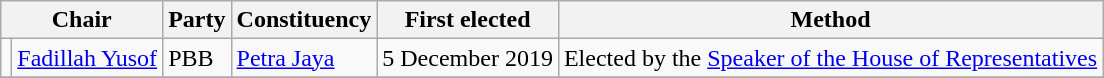<table class="wikitable">
<tr>
<th colspan="2">Chair</th>
<th>Party</th>
<th>Constituency</th>
<th>First elected</th>
<th>Method</th>
</tr>
<tr>
<td></td>
<td><a href='#'>Fadillah Yusof</a></td>
<td>PBB</td>
<td><a href='#'>Petra Jaya</a></td>
<td>5 December 2019</td>
<td>Elected by the <a href='#'>Speaker of the House of Representatives</a></td>
</tr>
<tr>
</tr>
</table>
